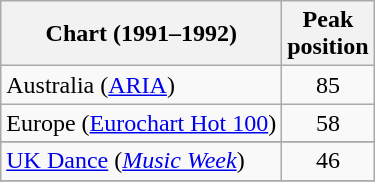<table class="wikitable sortable">
<tr>
<th>Chart (1991–1992)</th>
<th>Peak<br>position</th>
</tr>
<tr>
<td>Australia (<a href='#'>ARIA</a>)</td>
<td align="center">85</td>
</tr>
<tr>
<td>Europe (<a href='#'>Eurochart Hot 100</a>)</td>
<td align="center">58</td>
</tr>
<tr>
</tr>
<tr>
</tr>
<tr>
</tr>
<tr>
<td><a href='#'>UK Dance</a> (<em><a href='#'>Music Week</a></em>)</td>
<td align="center">46</td>
</tr>
<tr>
</tr>
<tr>
</tr>
</table>
